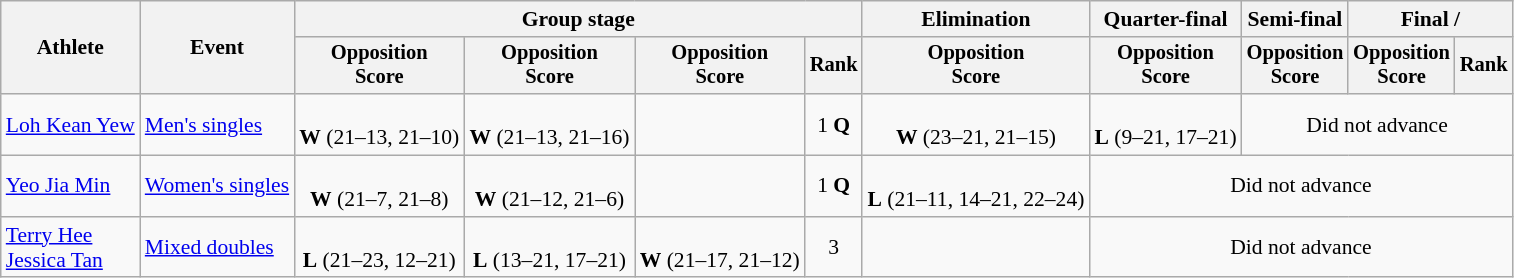<table class="wikitable" style="font-size:90%">
<tr>
<th rowspan="2">Athlete</th>
<th rowspan="2">Event</th>
<th colspan="4">Group stage</th>
<th>Elimination</th>
<th>Quarter-final</th>
<th>Semi-final</th>
<th colspan="2">Final / </th>
</tr>
<tr style="font-size:95%">
<th>Opposition<br>Score</th>
<th>Opposition<br>Score</th>
<th>Opposition<br>Score</th>
<th>Rank</th>
<th>Opposition<br>Score</th>
<th>Opposition<br>Score</th>
<th>Opposition<br>Score</th>
<th>Opposition<br>Score</th>
<th>Rank</th>
</tr>
<tr align="center">
<td align="left"><a href='#'>Loh Kean Yew</a></td>
<td align="left"><a href='#'>Men's singles</a></td>
<td><br><strong>W</strong> (21–13, 21–10)</td>
<td><br><strong>W</strong> (21–13, 21–16)</td>
<td></td>
<td>1 <strong>Q</strong></td>
<td><br><strong>W</strong> (23–21, 21–15)</td>
<td><br><strong>L</strong> (9–21, 17–21)</td>
<td colspan=3>Did not advance</td>
</tr>
<tr align="center">
<td align="left"><a href='#'>Yeo Jia Min</a></td>
<td align="left"><a href='#'>Women's singles</a></td>
<td><br><strong>W</strong> (21–7, 21–8)</td>
<td><br><strong>W</strong> (21–12, 21–6)</td>
<td></td>
<td>1 <strong>Q</strong></td>
<td><br><strong>L</strong> (21–11, 14–21, 22–24)</td>
<td colspan=4>Did not advance</td>
</tr>
<tr align="center">
<td align="left"><a href='#'>Terry Hee</a><br><a href='#'>Jessica Tan</a></td>
<td align="left"><a href='#'>Mixed doubles</a></td>
<td><br><strong>L</strong> (21–23, 12–21)</td>
<td><br><strong>L</strong> (13–21, 17–21)</td>
<td><br><strong>W</strong> (21–17, 21–12)</td>
<td>3</td>
<td></td>
<td colspan=4>Did not advance</td>
</tr>
</table>
